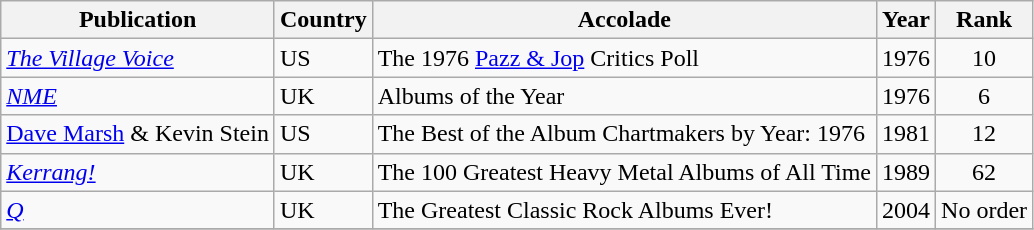<table class="wikitable">
<tr>
<th>Publication</th>
<th>Country</th>
<th>Accolade</th>
<th>Year</th>
<th>Rank</th>
</tr>
<tr>
<td><em><a href='#'>The Village Voice</a></em></td>
<td>US</td>
<td>The 1976 <a href='#'>Pazz & Jop</a> Critics Poll</td>
<td>1976</td>
<td align="center">10</td>
</tr>
<tr>
<td><em><a href='#'>NME</a></em></td>
<td>UK</td>
<td>Albums of the Year</td>
<td>1976</td>
<td align="center">6</td>
</tr>
<tr>
<td><a href='#'>Dave Marsh</a> & Kevin Stein</td>
<td>US</td>
<td>The Best of the Album Chartmakers by Year: 1976</td>
<td>1981</td>
<td align="center">12</td>
</tr>
<tr>
<td><em><a href='#'>Kerrang!</a></em></td>
<td>UK</td>
<td>The 100 Greatest Heavy Metal Albums of All Time</td>
<td>1989</td>
<td align="center">62</td>
</tr>
<tr>
<td><em><a href='#'>Q</a></em></td>
<td>UK</td>
<td>The Greatest Classic Rock Albums Ever!</td>
<td>2004</td>
<td align="center">No order</td>
</tr>
<tr>
</tr>
</table>
